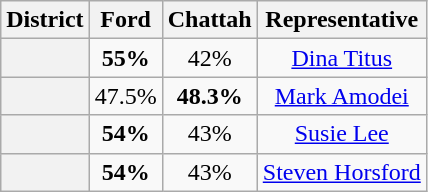<table class=wikitable>
<tr>
<th>District</th>
<th>Ford</th>
<th>Chattah</th>
<th>Representative</th>
</tr>
<tr align=center>
<th></th>
<td><strong>55%</strong></td>
<td>42%</td>
<td><a href='#'>Dina Titus</a></td>
</tr>
<tr align=center>
<th></th>
<td>47.5%</td>
<td><strong>48.3%</strong></td>
<td><a href='#'>Mark Amodei</a></td>
</tr>
<tr align=center>
<th></th>
<td><strong>54%</strong></td>
<td>43%</td>
<td><a href='#'>Susie Lee</a></td>
</tr>
<tr align=center>
<th></th>
<td><strong>54%</strong></td>
<td>43%</td>
<td><a href='#'>Steven Horsford</a></td>
</tr>
</table>
